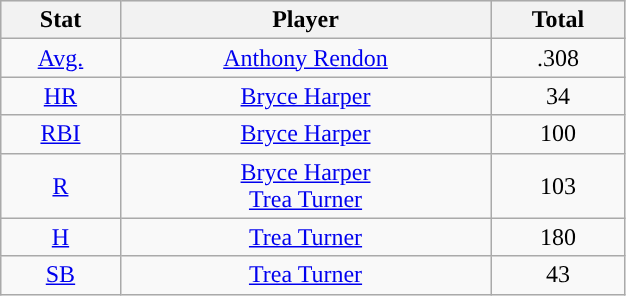<table class="wikitable" style="width:33%;">
<tr style="text-align:center; background:#ddd;">
<th>Stat</th>
<th>Player</th>
<th>Total</th>
</tr>
<tr align=center>
<td><a href='#'>Avg.</a></td>
<td><a href='#'>Anthony Rendon</a></td>
<td>.308</td>
</tr>
<tr align=center>
<td><a href='#'>HR</a></td>
<td><a href='#'>Bryce Harper</a></td>
<td>34</td>
</tr>
<tr align=center>
<td><a href='#'>RBI</a></td>
<td><a href='#'>Bryce Harper</a></td>
<td>100</td>
</tr>
<tr align=center>
<td><a href='#'>R</a></td>
<td><a href='#'>Bryce Harper</a><br><a href='#'>Trea Turner</a></td>
<td>103</td>
</tr>
<tr align=center>
<td><a href='#'>H</a></td>
<td><a href='#'>Trea Turner</a></td>
<td>180</td>
</tr>
<tr align=center>
<td><a href='#'>SB</a></td>
<td><a href='#'>Trea Turner</a></td>
<td>43</td>
</tr>
</table>
